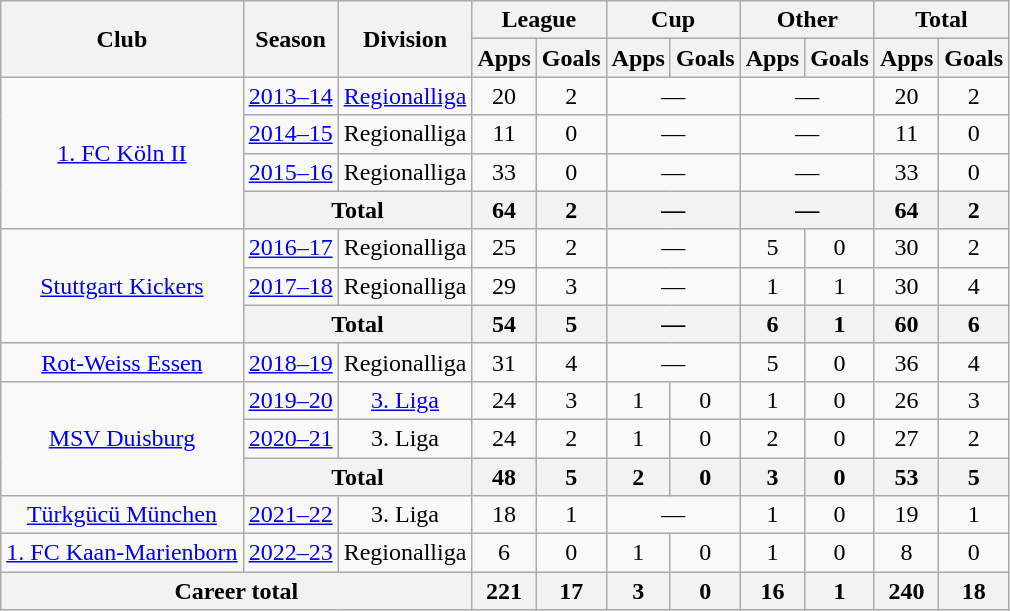<table class="wikitable" style="text-align:center">
<tr>
<th rowspan="2">Club</th>
<th rowspan="2">Season</th>
<th rowspan="2">Division</th>
<th colspan="2">League</th>
<th colspan="2">Cup</th>
<th colspan="2">Other</th>
<th colspan="2">Total</th>
</tr>
<tr>
<th>Apps</th>
<th>Goals</th>
<th>Apps</th>
<th>Goals</th>
<th>Apps</th>
<th>Goals</th>
<th>Apps</th>
<th>Goals</th>
</tr>
<tr>
<td rowspan="4"><a href='#'>1. FC Köln II</a></td>
<td><a href='#'>2013–14</a></td>
<td><a href='#'>Regionalliga</a></td>
<td>20</td>
<td>2</td>
<td colspan="2">—</td>
<td colspan="2">—</td>
<td>20</td>
<td>2</td>
</tr>
<tr>
<td><a href='#'>2014–15</a></td>
<td>Regionalliga</td>
<td>11</td>
<td>0</td>
<td colspan="2">—</td>
<td colspan="2">—</td>
<td>11</td>
<td>0</td>
</tr>
<tr>
<td><a href='#'>2015–16</a></td>
<td>Regionalliga</td>
<td>33</td>
<td>0</td>
<td colspan="2">—</td>
<td colspan="2">—</td>
<td>33</td>
<td>0</td>
</tr>
<tr>
<th colspan="2">Total</th>
<th>64</th>
<th>2</th>
<th colspan="2">—</th>
<th colspan="2">—</th>
<th>64</th>
<th>2</th>
</tr>
<tr>
<td rowspan="3"><a href='#'>Stuttgart Kickers</a></td>
<td><a href='#'>2016–17</a></td>
<td>Regionalliga</td>
<td>25</td>
<td>2</td>
<td colspan="2">—</td>
<td>5</td>
<td>0</td>
<td>30</td>
<td>2</td>
</tr>
<tr>
<td><a href='#'>2017–18</a></td>
<td>Regionalliga</td>
<td>29</td>
<td>3</td>
<td colspan="2">—</td>
<td>1</td>
<td>1</td>
<td>30</td>
<td>4</td>
</tr>
<tr>
<th colspan="2">Total</th>
<th>54</th>
<th>5</th>
<th colspan="2">—</th>
<th>6</th>
<th>1</th>
<th>60</th>
<th>6</th>
</tr>
<tr>
<td><a href='#'>Rot-Weiss Essen</a></td>
<td><a href='#'>2018–19</a></td>
<td>Regionalliga</td>
<td>31</td>
<td>4</td>
<td colspan="2">—</td>
<td>5</td>
<td>0</td>
<td>36</td>
<td>4</td>
</tr>
<tr>
<td rowspan="3"><a href='#'>MSV Duisburg</a></td>
<td><a href='#'>2019–20</a></td>
<td><a href='#'>3. Liga</a></td>
<td>24</td>
<td>3</td>
<td>1</td>
<td>0</td>
<td>1</td>
<td>0</td>
<td>26</td>
<td>3</td>
</tr>
<tr>
<td><a href='#'>2020–21</a></td>
<td>3. Liga</td>
<td>24</td>
<td>2</td>
<td>1</td>
<td>0</td>
<td>2</td>
<td>0</td>
<td>27</td>
<td>2</td>
</tr>
<tr>
<th colspan="2">Total</th>
<th>48</th>
<th>5</th>
<th>2</th>
<th>0</th>
<th>3</th>
<th>0</th>
<th>53</th>
<th>5</th>
</tr>
<tr>
<td><a href='#'>Türkgücü München</a></td>
<td><a href='#'>2021–22</a></td>
<td>3. Liga</td>
<td>18</td>
<td>1</td>
<td colspan="2">—</td>
<td>1</td>
<td>0</td>
<td>19</td>
<td>1</td>
</tr>
<tr>
<td><a href='#'>1. FC Kaan-Marienborn</a></td>
<td><a href='#'>2022–23</a></td>
<td>Regionalliga</td>
<td>6</td>
<td>0</td>
<td>1</td>
<td>0</td>
<td>1</td>
<td>0</td>
<td>8</td>
<td>0</td>
</tr>
<tr>
<th colspan="3">Career total</th>
<th>221</th>
<th>17</th>
<th>3</th>
<th>0</th>
<th>16</th>
<th>1</th>
<th>240</th>
<th>18</th>
</tr>
</table>
